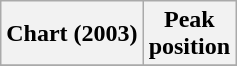<table class="wikitable sortable plainrowheaders" style="text-align:center">
<tr>
<th scope="col">Chart (2003)</th>
<th scope="col">Peak<br>position</th>
</tr>
<tr>
</tr>
</table>
